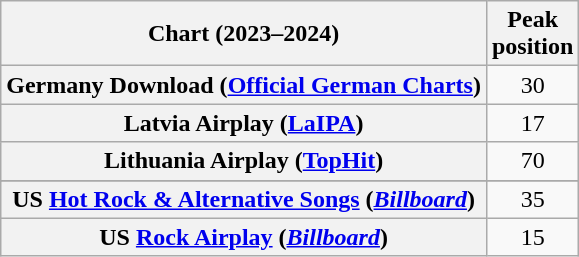<table class="wikitable sortable plainrowheaders" style="text-align:center">
<tr>
<th scope="col">Chart (2023–2024)</th>
<th scope="col">Peak<br>position</th>
</tr>
<tr>
<th scope="row">Germany Download (<a href='#'>Official German Charts</a>)</th>
<td>30</td>
</tr>
<tr>
<th scope="row">Latvia Airplay (<a href='#'>LaIPA</a>)</th>
<td>17</td>
</tr>
<tr>
<th scope="row">Lithuania Airplay (<a href='#'>TopHit</a>)</th>
<td>70</td>
</tr>
<tr>
</tr>
<tr>
</tr>
<tr>
<th scope="row">US <a href='#'>Hot Rock & Alternative Songs</a> (<em><a href='#'>Billboard</a></em>)</th>
<td>35</td>
</tr>
<tr>
<th scope="row">US <a href='#'>Rock Airplay</a> (<em><a href='#'>Billboard</a></em>)</th>
<td>15</td>
</tr>
</table>
